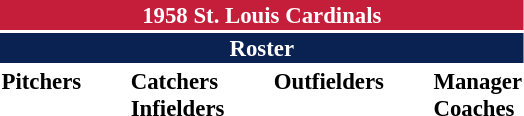<table class="toccolours" style="font-size: 95%;">
<tr>
<th colspan="10" style="background-color: #c41e3a; color: white; text-align: center;">1958 St. Louis Cardinals</th>
</tr>
<tr>
<td colspan="10" style="background-color: #0a2252; color: white; text-align: center;"><strong>Roster</strong></td>
</tr>
<tr>
<td valign="top"><strong>Pitchers</strong><br>

















</td>
<td width="25px"></td>
<td valign="top"><strong>Catchers</strong><br>


<strong>Infielders</strong>











</td>
<td width="25px"></td>
<td valign="top"><strong>Outfielders</strong><br>






</td>
<td width="25px"></td>
<td valign="top"><strong>Manager</strong><br>

<strong>Coaches</strong>


</td>
</tr>
</table>
